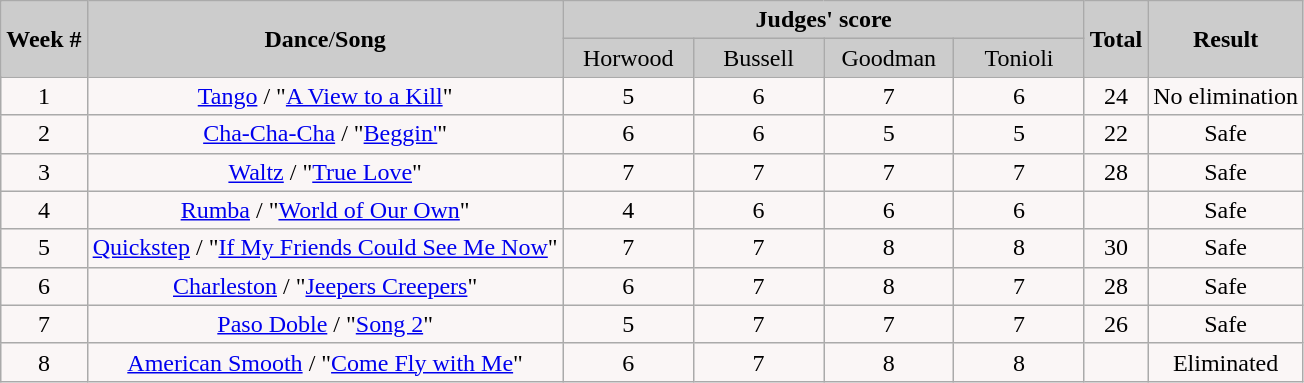<table class="wikitable" style="margin:left;">
<tr style="text-align:Center; background:#ccc;">
<td rowspan="2"><strong>Week #</strong></td>
<td rowspan="2"><strong>Dance</strong>/<strong>Song</strong></td>
<td colspan="4"><strong>Judges' score</strong></td>
<td rowspan="2"><strong>Total</strong></td>
<td rowspan="2"><strong>Result</strong></td>
</tr>
<tr style="text-align:center; background:#ccc;">
<td style="width:10%; ">Horwood</td>
<td style="width:10%; ">Bussell</td>
<td style="width:10%; ">Goodman</td>
<td style="width:10%; ">Tonioli</td>
</tr>
<tr style="text-align:center; background:#faf6f6;">
<td>1</td>
<td><a href='#'>Tango</a> / "<a href='#'>A View to a Kill</a>"</td>
<td>5</td>
<td>6</td>
<td>7</td>
<td>6</td>
<td>24</td>
<td>No elimination</td>
</tr>
<tr style="text-align:center; background:#faf6f6;">
<td>2</td>
<td><a href='#'>Cha-Cha-Cha</a> / "<a href='#'>Beggin'</a>"</td>
<td>6</td>
<td>6</td>
<td>5</td>
<td>5</td>
<td>22</td>
<td>Safe</td>
</tr>
<tr style="text-align:center; background:#faf6f6;">
<td>3</td>
<td><a href='#'>Waltz</a> / "<a href='#'>True Love</a>"</td>
<td>7</td>
<td>7</td>
<td>7</td>
<td>7</td>
<td>28</td>
<td>Safe</td>
</tr>
<tr style="text-align:center; background:#faf6f6;">
<td>4</td>
<td><a href='#'>Rumba</a> / "<a href='#'>World of Our Own</a>"</td>
<td>4</td>
<td>6</td>
<td>6</td>
<td>6</td>
<td></td>
<td>Safe</td>
</tr>
<tr style="text-align:center; background:#faf6f6;">
<td>5</td>
<td><a href='#'>Quickstep</a> / "<a href='#'>If My Friends Could See Me Now</a>"</td>
<td>7</td>
<td>7</td>
<td>8</td>
<td>8</td>
<td>30</td>
<td>Safe</td>
</tr>
<tr style="text-align:center; background:#faf6f6;">
<td>6</td>
<td><a href='#'>Charleston</a> / "<a href='#'>Jeepers Creepers</a>"</td>
<td>6</td>
<td>7</td>
<td>8</td>
<td>7</td>
<td>28</td>
<td>Safe</td>
</tr>
<tr style="text-align:center; background:#faf6f6;">
<td>7</td>
<td><a href='#'>Paso Doble</a> / "<a href='#'>Song 2</a>"</td>
<td>5</td>
<td>7</td>
<td>7</td>
<td>7</td>
<td>26</td>
<td>Safe</td>
</tr>
<tr style="text-align:center; background:#faf6f6;">
<td>8</td>
<td><a href='#'>American Smooth</a> / "<a href='#'>Come Fly with Me</a>"</td>
<td>6</td>
<td>7</td>
<td>8</td>
<td>8</td>
<td></td>
<td>Eliminated</td>
</tr>
</table>
